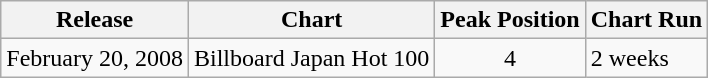<table class="wikitable">
<tr>
<th>Release</th>
<th>Chart</th>
<th>Peak Position</th>
<th>Chart Run</th>
</tr>
<tr>
<td>February 20, 2008</td>
<td>Billboard Japan Hot 100</td>
<td align="center">4</td>
<td>2 weeks</td>
</tr>
</table>
